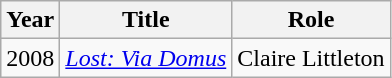<table class="wikitable">
<tr>
<th>Year</th>
<th>Title</th>
<th>Role</th>
</tr>
<tr>
<td>2008</td>
<td><em><a href='#'>Lost: Via Domus</a></em></td>
<td>Claire Littleton</td>
</tr>
</table>
